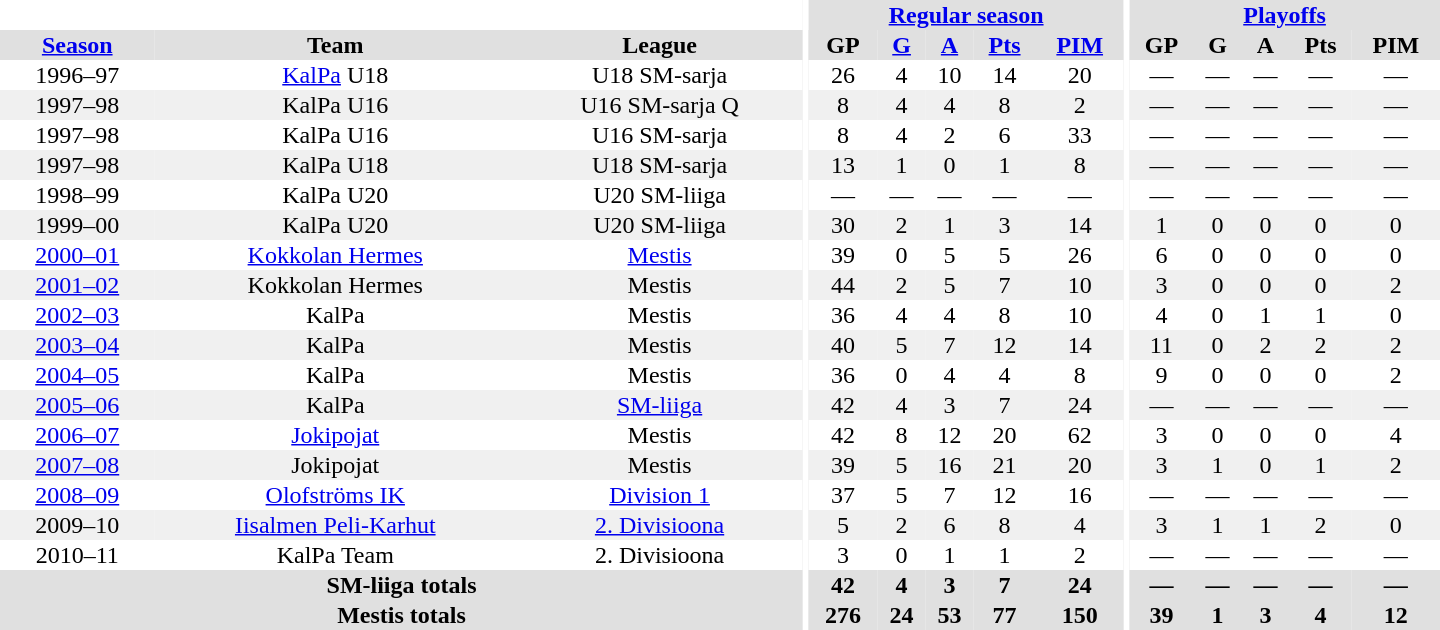<table border="0" cellpadding="1" cellspacing="0" style="text-align:center; width:60em">
<tr bgcolor="#e0e0e0">
<th colspan="3" bgcolor="#ffffff"></th>
<th rowspan="99" bgcolor="#ffffff"></th>
<th colspan="5"><a href='#'>Regular season</a></th>
<th rowspan="99" bgcolor="#ffffff"></th>
<th colspan="5"><a href='#'>Playoffs</a></th>
</tr>
<tr bgcolor="#e0e0e0">
<th><a href='#'>Season</a></th>
<th>Team</th>
<th>League</th>
<th>GP</th>
<th><a href='#'>G</a></th>
<th><a href='#'>A</a></th>
<th><a href='#'>Pts</a></th>
<th><a href='#'>PIM</a></th>
<th>GP</th>
<th>G</th>
<th>A</th>
<th>Pts</th>
<th>PIM</th>
</tr>
<tr>
<td>1996–97</td>
<td><a href='#'>KalPa</a> U18</td>
<td>U18 SM-sarja</td>
<td>26</td>
<td>4</td>
<td>10</td>
<td>14</td>
<td>20</td>
<td>—</td>
<td>—</td>
<td>—</td>
<td>—</td>
<td>—</td>
</tr>
<tr bgcolor="#f0f0f0">
<td>1997–98</td>
<td>KalPa U16</td>
<td>U16 SM-sarja Q</td>
<td>8</td>
<td>4</td>
<td>4</td>
<td>8</td>
<td>2</td>
<td>—</td>
<td>—</td>
<td>—</td>
<td>—</td>
<td>—</td>
</tr>
<tr>
<td>1997–98</td>
<td>KalPa U16</td>
<td>U16 SM-sarja</td>
<td>8</td>
<td>4</td>
<td>2</td>
<td>6</td>
<td>33</td>
<td>—</td>
<td>—</td>
<td>—</td>
<td>—</td>
<td>—</td>
</tr>
<tr bgcolor="#f0f0f0">
<td>1997–98</td>
<td>KalPa U18</td>
<td>U18 SM-sarja</td>
<td>13</td>
<td>1</td>
<td>0</td>
<td>1</td>
<td>8</td>
<td>—</td>
<td>—</td>
<td>—</td>
<td>—</td>
<td>—</td>
</tr>
<tr>
<td>1998–99</td>
<td>KalPa U20</td>
<td>U20 SM-liiga</td>
<td>—</td>
<td>—</td>
<td>—</td>
<td>—</td>
<td>—</td>
<td>—</td>
<td>—</td>
<td>—</td>
<td>—</td>
<td>—</td>
</tr>
<tr bgcolor="#f0f0f0">
<td>1999–00</td>
<td>KalPa U20</td>
<td>U20 SM-liiga</td>
<td>30</td>
<td>2</td>
<td>1</td>
<td>3</td>
<td>14</td>
<td>1</td>
<td>0</td>
<td>0</td>
<td>0</td>
<td>0</td>
</tr>
<tr>
<td><a href='#'>2000–01</a></td>
<td><a href='#'>Kokkolan Hermes</a></td>
<td><a href='#'>Mestis</a></td>
<td>39</td>
<td>0</td>
<td>5</td>
<td>5</td>
<td>26</td>
<td>6</td>
<td>0</td>
<td>0</td>
<td>0</td>
<td>0</td>
</tr>
<tr bgcolor="#f0f0f0">
<td><a href='#'>2001–02</a></td>
<td>Kokkolan Hermes</td>
<td>Mestis</td>
<td>44</td>
<td>2</td>
<td>5</td>
<td>7</td>
<td>10</td>
<td>3</td>
<td>0</td>
<td>0</td>
<td>0</td>
<td>2</td>
</tr>
<tr>
<td><a href='#'>2002–03</a></td>
<td>KalPa</td>
<td>Mestis</td>
<td>36</td>
<td>4</td>
<td>4</td>
<td>8</td>
<td>10</td>
<td>4</td>
<td>0</td>
<td>1</td>
<td>1</td>
<td>0</td>
</tr>
<tr bgcolor="#f0f0f0">
<td><a href='#'>2003–04</a></td>
<td>KalPa</td>
<td>Mestis</td>
<td>40</td>
<td>5</td>
<td>7</td>
<td>12</td>
<td>14</td>
<td>11</td>
<td>0</td>
<td>2</td>
<td>2</td>
<td>2</td>
</tr>
<tr>
<td><a href='#'>2004–05</a></td>
<td>KalPa</td>
<td>Mestis</td>
<td>36</td>
<td>0</td>
<td>4</td>
<td>4</td>
<td>8</td>
<td>9</td>
<td>0</td>
<td>0</td>
<td>0</td>
<td>2</td>
</tr>
<tr bgcolor="#f0f0f0">
<td><a href='#'>2005–06</a></td>
<td>KalPa</td>
<td><a href='#'>SM-liiga</a></td>
<td>42</td>
<td>4</td>
<td>3</td>
<td>7</td>
<td>24</td>
<td>—</td>
<td>—</td>
<td>—</td>
<td>—</td>
<td>—</td>
</tr>
<tr>
<td><a href='#'>2006–07</a></td>
<td><a href='#'>Jokipojat</a></td>
<td>Mestis</td>
<td>42</td>
<td>8</td>
<td>12</td>
<td>20</td>
<td>62</td>
<td>3</td>
<td>0</td>
<td>0</td>
<td>0</td>
<td>4</td>
</tr>
<tr bgcolor="#f0f0f0">
<td><a href='#'>2007–08</a></td>
<td>Jokipojat</td>
<td>Mestis</td>
<td>39</td>
<td>5</td>
<td>16</td>
<td>21</td>
<td>20</td>
<td>3</td>
<td>1</td>
<td>0</td>
<td>1</td>
<td>2</td>
</tr>
<tr>
<td><a href='#'>2008–09</a></td>
<td><a href='#'>Olofströms IK</a></td>
<td><a href='#'>Division 1</a></td>
<td>37</td>
<td>5</td>
<td>7</td>
<td>12</td>
<td>16</td>
<td>—</td>
<td>—</td>
<td>—</td>
<td>—</td>
<td>—</td>
</tr>
<tr bgcolor="#f0f0f0">
<td>2009–10</td>
<td><a href='#'>Iisalmen Peli-Karhut</a></td>
<td><a href='#'>2. Divisioona</a></td>
<td>5</td>
<td>2</td>
<td>6</td>
<td>8</td>
<td>4</td>
<td>3</td>
<td>1</td>
<td>1</td>
<td>2</td>
<td>0</td>
</tr>
<tr>
<td>2010–11</td>
<td>KalPa Team</td>
<td>2. Divisioona</td>
<td>3</td>
<td>0</td>
<td>1</td>
<td>1</td>
<td>2</td>
<td>—</td>
<td>—</td>
<td>—</td>
<td>—</td>
<td>—</td>
</tr>
<tr>
</tr>
<tr ALIGN="center" bgcolor="#e0e0e0">
<th colspan="3">SM-liiga totals</th>
<th ALIGN="center">42</th>
<th ALIGN="center">4</th>
<th ALIGN="center">3</th>
<th ALIGN="center">7</th>
<th ALIGN="center">24</th>
<th ALIGN="center">—</th>
<th ALIGN="center">—</th>
<th ALIGN="center">—</th>
<th ALIGN="center">—</th>
<th ALIGN="center">—</th>
</tr>
<tr>
</tr>
<tr ALIGN="center" bgcolor="#e0e0e0">
<th colspan="3">Mestis totals</th>
<th ALIGN="center">276</th>
<th ALIGN="center">24</th>
<th ALIGN="center">53</th>
<th ALIGN="center">77</th>
<th ALIGN="center">150</th>
<th ALIGN="center">39</th>
<th ALIGN="center">1</th>
<th ALIGN="center">3</th>
<th ALIGN="center">4</th>
<th ALIGN="center">12</th>
</tr>
</table>
